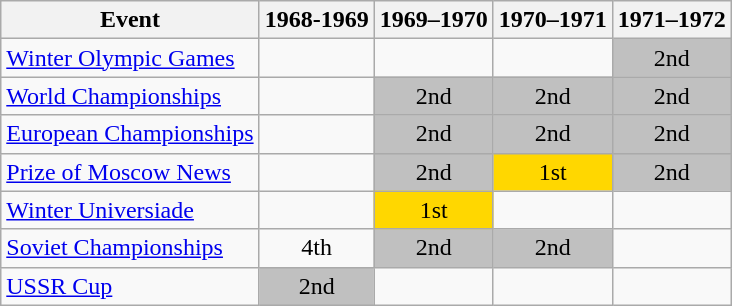<table class="wikitable" style="text-align:center">
<tr>
<th>Event</th>
<th>1968-1969</th>
<th>1969–1970</th>
<th>1970–1971</th>
<th>1971–1972</th>
</tr>
<tr>
<td align=left><a href='#'>Winter Olympic Games</a></td>
<td></td>
<td></td>
<td></td>
<td bgcolor=silver>2nd</td>
</tr>
<tr>
<td align=left><a href='#'>World Championships</a></td>
<td></td>
<td bgcolor=silver>2nd</td>
<td bgcolor=silver>2nd</td>
<td bgcolor=silver>2nd</td>
</tr>
<tr>
<td align=left><a href='#'>European Championships</a></td>
<td></td>
<td bgcolor=silver>2nd</td>
<td bgcolor=silver>2nd</td>
<td bgcolor=silver>2nd</td>
</tr>
<tr>
<td align=left><a href='#'>Prize of Moscow News</a></td>
<td></td>
<td bgcolor=silver>2nd</td>
<td bgcolor=gold>1st</td>
<td bgcolor=silver>2nd</td>
</tr>
<tr>
<td align=left><a href='#'>Winter Universiade</a></td>
<td></td>
<td bgcolor=gold>1st</td>
<td></td>
<td></td>
</tr>
<tr>
<td align=left><a href='#'>Soviet Championships</a></td>
<td>4th</td>
<td bgcolor=silver>2nd</td>
<td bgcolor=silver>2nd</td>
<td></td>
</tr>
<tr>
<td align=left><a href='#'>USSR Cup</a></td>
<td bgcolor=silver>2nd</td>
<td></td>
<td></td>
<td></td>
</tr>
</table>
